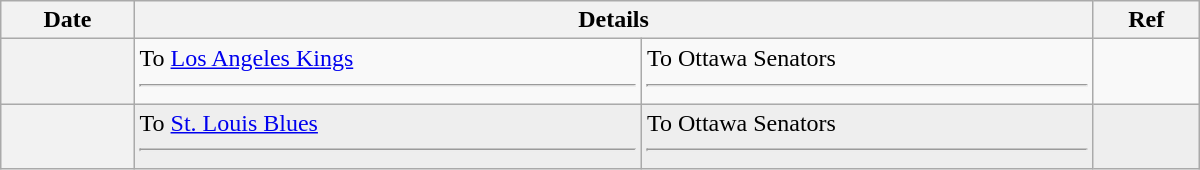<table class="wikitable plainrowheaders" style="width: 50em;">
<tr>
<th scope="col">Date</th>
<th scope="col" colspan="2">Details</th>
<th scope="col">Ref</th>
</tr>
<tr>
<th scope="row"></th>
<td valign="top">To <a href='#'>Los Angeles Kings</a> <hr></td>
<td valign="top">To Ottawa Senators <hr></td>
<td></td>
</tr>
<tr bgcolor="#eeeeee">
<th scope="row"></th>
<td valign="top">To <a href='#'>St. Louis Blues</a> <hr></td>
<td valign="top">To Ottawa Senators <hr></td>
<td></td>
</tr>
</table>
